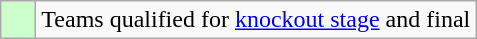<table class="wikitable">
<tr>
<td style="background:#cfc;">    </td>
<td>Teams qualified for <a href='#'>knockout stage</a> and final</td>
</tr>
</table>
